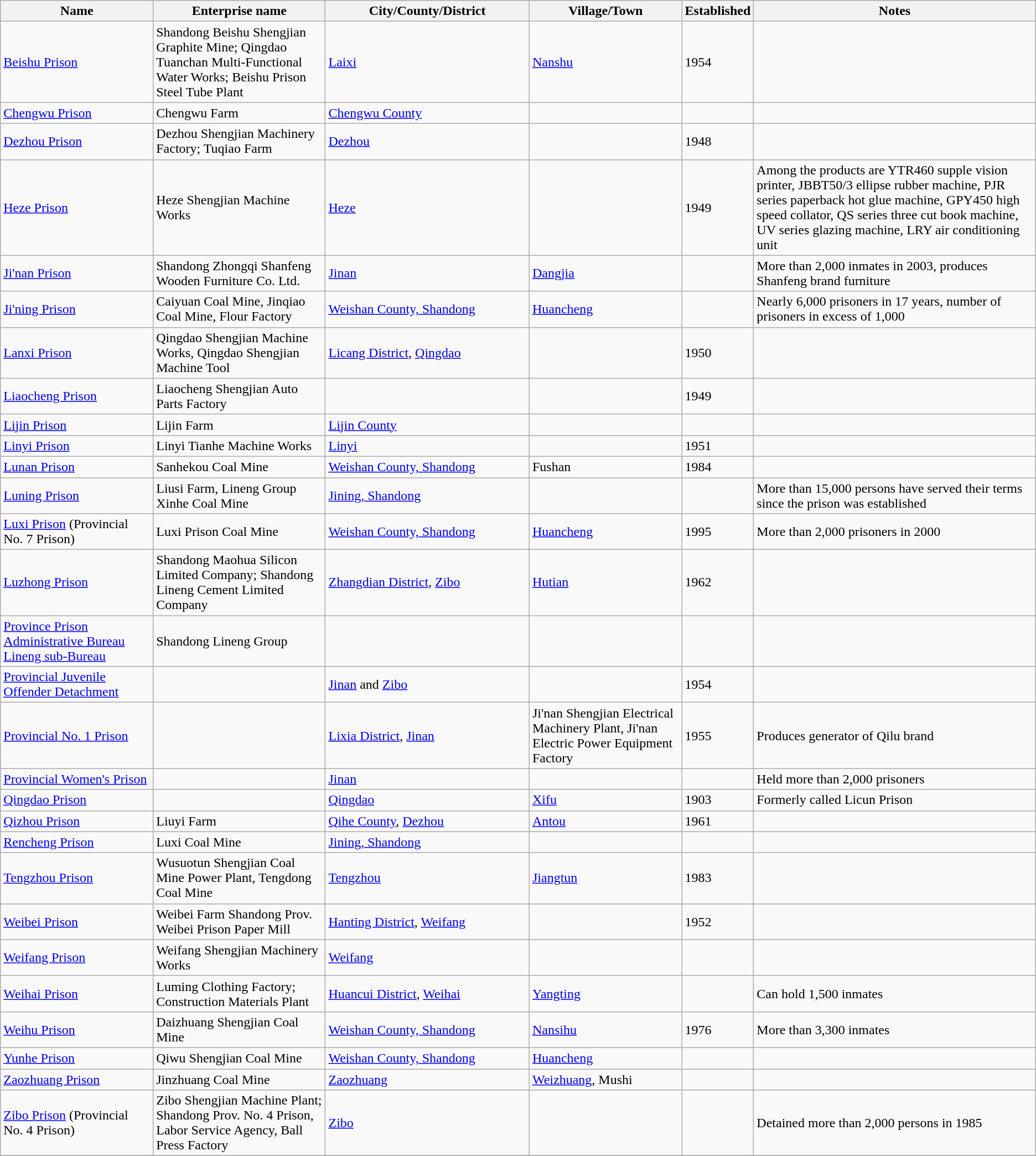<table class="wikitable">
<tr>
<th width=15%>Name</th>
<th width=17%>Enterprise name</th>
<th width=20%>City/County/District</th>
<th width=15%>Village/Town</th>
<th width=5%>Established</th>
<th width=28%>Notes</th>
</tr>
<tr>
<td><a href='#'>Beishu Prison</a></td>
<td>Shandong Beishu Shengjian Graphite Mine; Qingdao Tuanchan Multi-Functional Water Works; Beishu Prison Steel Tube Plant</td>
<td><a href='#'>Laixi</a></td>
<td><a href='#'>Nanshu</a></td>
<td>1954</td>
<td></td>
</tr>
<tr>
<td><a href='#'>Chengwu Prison</a></td>
<td>Chengwu Farm</td>
<td><a href='#'>Chengwu County</a></td>
<td></td>
<td></td>
<td></td>
</tr>
<tr>
<td><a href='#'>Dezhou Prison</a></td>
<td>Dezhou Shengjian Machinery Factory; Tuqiao Farm</td>
<td><a href='#'>Dezhou</a></td>
<td></td>
<td>1948</td>
<td></td>
</tr>
<tr>
<td><a href='#'>Heze Prison</a></td>
<td>Heze Shengjian Machine Works</td>
<td><a href='#'>Heze</a></td>
<td></td>
<td>1949</td>
<td>Among the products are YTR460 supple vision printer, JBBT50/3 ellipse rubber machine, PJR series paperback hot glue machine, GPY450 high speed collator, QS series three cut book machine, UV series glazing machine, LRY air conditioning unit</td>
</tr>
<tr>
<td><a href='#'>Ji'nan Prison</a></td>
<td>Shandong Zhongqi Shanfeng Wooden Furniture Co. Ltd.</td>
<td><a href='#'>Jinan</a></td>
<td><a href='#'>Dangjia</a></td>
<td></td>
<td>More than 2,000 inmates in 2003, produces Shanfeng brand furniture</td>
</tr>
<tr>
<td><a href='#'>Ji'ning Prison</a></td>
<td>Caiyuan Coal Mine, Jinqiao Coal Mine, Flour Factory</td>
<td><a href='#'>Weishan County, Shandong</a></td>
<td><a href='#'>Huancheng</a></td>
<td></td>
<td>Nearly 6,000 prisoners in 17 years, number of prisoners in excess of 1,000</td>
</tr>
<tr>
<td><a href='#'>Lanxi Prison</a></td>
<td>Qingdao Shengjian Machine Works, Qingdao Shengjian Machine Tool</td>
<td><a href='#'>Licang District</a>, <a href='#'>Qingdao</a></td>
<td></td>
<td>1950</td>
<td></td>
</tr>
<tr>
<td><a href='#'>Liaocheng Prison</a></td>
<td>Liaocheng Shengjian Auto Parts Factory</td>
<td></td>
<td></td>
<td>1949</td>
<td></td>
</tr>
<tr>
<td><a href='#'>Lijin Prison</a></td>
<td>Lijin Farm</td>
<td><a href='#'>Lijin County</a></td>
<td></td>
<td></td>
<td></td>
</tr>
<tr>
<td><a href='#'>Linyi Prison</a></td>
<td>Linyi Tianhe Machine Works</td>
<td><a href='#'>Linyi</a></td>
<td></td>
<td>1951</td>
<td></td>
</tr>
<tr>
<td><a href='#'>Lunan Prison</a></td>
<td>Sanhekou Coal Mine</td>
<td><a href='#'>Weishan County, Shandong</a></td>
<td>Fushan</td>
<td>1984</td>
<td></td>
</tr>
<tr>
<td><a href='#'>Luning Prison</a></td>
<td>Liusi Farm, Lineng Group Xinhe Coal Mine</td>
<td><a href='#'>Jining, Shandong</a></td>
<td></td>
<td></td>
<td>More than 15,000 persons have served their terms since the prison was established</td>
</tr>
<tr>
<td><a href='#'>Luxi Prison</a> (Provincial No. 7 Prison)</td>
<td>Luxi Prison Coal Mine</td>
<td><a href='#'>Weishan County, Shandong</a></td>
<td><a href='#'>Huancheng</a></td>
<td>1995</td>
<td>More than 2,000 prisoners in 2000</td>
</tr>
<tr>
<td><a href='#'>Luzhong Prison</a></td>
<td>Shandong Maohua Silicon Limited Company; Shandong Lineng Cement Limited Company</td>
<td><a href='#'>Zhangdian District</a>, <a href='#'>Zibo</a></td>
<td><a href='#'>Hutian</a></td>
<td>1962</td>
<td></td>
</tr>
<tr>
<td><a href='#'>Province Prison Administrative Bureau Lineng sub-Bureau</a></td>
<td>Shandong Lineng Group</td>
<td></td>
<td></td>
<td></td>
<td></td>
</tr>
<tr>
<td><a href='#'>Provincial Juvenile Offender Detachment</a></td>
<td></td>
<td><a href='#'>Jinan</a> and <a href='#'>Zibo</a></td>
<td></td>
<td>1954</td>
<td></td>
</tr>
<tr>
<td><a href='#'>Provincial No. 1 Prison</a></td>
<td></td>
<td><a href='#'>Lixia District</a>, <a href='#'>Jinan</a></td>
<td>Ji'nan Shengjian Electrical Machinery Plant, Ji'nan Electric Power Equipment Factory</td>
<td>1955</td>
<td>Produces generator of Qilu brand</td>
</tr>
<tr>
<td><a href='#'>Provincial Women's Prison</a></td>
<td></td>
<td><a href='#'>Jinan</a></td>
<td></td>
<td></td>
<td>Held more than 2,000 prisoners</td>
</tr>
<tr>
<td><a href='#'>Qingdao Prison</a></td>
<td></td>
<td><a href='#'>Qingdao</a></td>
<td><a href='#'>Xifu</a></td>
<td>1903</td>
<td>Formerly called Licun Prison</td>
</tr>
<tr>
<td><a href='#'>Qizhou Prison</a></td>
<td>Liuyi Farm</td>
<td><a href='#'>Qihe County</a>, <a href='#'>Dezhou</a></td>
<td><a href='#'>Antou</a></td>
<td>1961</td>
<td></td>
</tr>
<tr>
<td><a href='#'>Rencheng Prison</a></td>
<td>Luxi Coal Mine</td>
<td><a href='#'>Jining, Shandong</a></td>
<td></td>
<td></td>
<td></td>
</tr>
<tr>
<td><a href='#'>Tengzhou Prison</a></td>
<td>Wusuotun Shengjian Coal Mine Power Plant, Tengdong Coal Mine</td>
<td><a href='#'>Tengzhou</a></td>
<td><a href='#'>Jiangtun</a></td>
<td>1983</td>
<td></td>
</tr>
<tr>
<td><a href='#'>Weibei Prison</a></td>
<td>Weibei Farm Shandong Prov. Weibei Prison Paper Mill</td>
<td><a href='#'>Hanting District</a>, <a href='#'>Weifang</a></td>
<td></td>
<td>1952</td>
<td></td>
</tr>
<tr>
<td><a href='#'>Weifang Prison</a></td>
<td>Weifang Shengjian Machinery Works</td>
<td><a href='#'>Weifang</a></td>
<td></td>
<td></td>
<td></td>
</tr>
<tr>
<td><a href='#'>Weihai Prison</a></td>
<td>Luming Clothing Factory; Construction Materials Plant</td>
<td><a href='#'>Huancui District</a>, <a href='#'>Weihai</a></td>
<td><a href='#'>Yangting</a></td>
<td></td>
<td>Can hold 1,500 inmates</td>
</tr>
<tr>
<td><a href='#'>Weihu Prison</a></td>
<td>Daizhuang Shengjian Coal Mine</td>
<td><a href='#'>Weishan County, Shandong</a></td>
<td><a href='#'>Nansihu</a></td>
<td>1976</td>
<td>More than 3,300 inmates</td>
</tr>
<tr>
<td><a href='#'>Yunhe Prison</a></td>
<td>Qiwu Shengjian Coal Mine</td>
<td><a href='#'>Weishan County, Shandong</a></td>
<td><a href='#'>Huancheng</a></td>
<td></td>
<td></td>
</tr>
<tr>
<td><a href='#'>Zaozhuang Prison</a></td>
<td>Jinzhuang Coal Mine</td>
<td><a href='#'>Zaozhuang</a></td>
<td><a href='#'>Weizhuang</a>, Mushi</td>
<td></td>
<td></td>
</tr>
<tr>
<td><a href='#'>Zibo Prison</a> (Provincial No. 4 Prison)</td>
<td>Zibo Shengjian Machine Plant; Shandong Prov. No. 4 Prison, Labor Service Agency, Ball Press Factory</td>
<td><a href='#'>Zibo</a></td>
<td></td>
<td></td>
<td>Detained more than 2,000 persons in 1985</td>
</tr>
<tr>
</tr>
</table>
